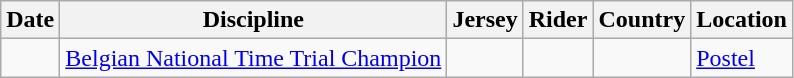<table class="wikitable">
<tr>
<th>Date</th>
<th>Discipline</th>
<th>Jersey</th>
<th>Rider</th>
<th>Country</th>
<th>Location</th>
</tr>
<tr>
<td></td>
<td><a href='#'>Belgian National Time Trial Champion</a></td>
<td></td>
<td></td>
<td></td>
<td><a href='#'>Postel</a></td>
</tr>
</table>
